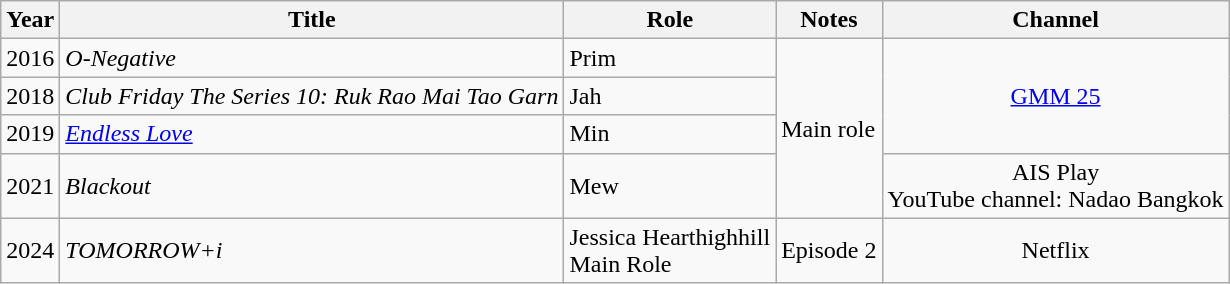<table class="wikitable">
<tr>
<th>Year</th>
<th>Title</th>
<th>Role</th>
<th>Notes</th>
<th>Channel</th>
</tr>
<tr>
<td>2016</td>
<td><em>O-Negative</em></td>
<td>Prim</td>
<td rowspan="4">Main role</td>
<td rowspan="3" align="center"><a href='#'>GMM 25</a></td>
</tr>
<tr>
<td>2018</td>
<td><em>Club Friday The Series 10: Ruk Rao Mai Tao Garn</em></td>
<td>Jah</td>
</tr>
<tr>
<td>2019</td>
<td><em><a href='#'>Endless Love</a></em></td>
<td>Min</td>
</tr>
<tr>
<td>2021</td>
<td><em>Blackout</em></td>
<td>Mew</td>
<td align="center">AIS Play<br>YouTube channel: Nadao Bangkok</td>
</tr>
<tr>
<td>2024</td>
<td><em>TOMORROW+i</em></td>
<td>Jessica Hearthighhill<br>Main Role</td>
<td>Episode 2</td>
<td align="center">Netflix</td>
</tr>
</table>
